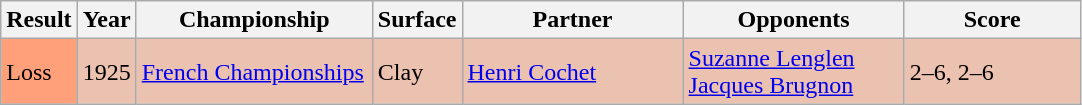<table class="sortable wikitable">
<tr>
<th style="width:40px">Result</th>
<th style="width:30px">Year</th>
<th style="width:150px">Championship</th>
<th style="width:50px">Surface</th>
<th style="width:140px">Partner</th>
<th style="width:140px">Opponents</th>
<th style="width:110px" class="unsortable">Score</th>
</tr>
<tr style="background:#ebc2af;">
<td style="background:#ffa07a;">Loss</td>
<td>1925</td>
<td><a href='#'>French Championships</a></td>
<td>Clay</td>
<td> <a href='#'>Henri Cochet</a></td>
<td> <a href='#'>Suzanne Lenglen</a> <br>  <a href='#'>Jacques Brugnon</a></td>
<td>2–6, 2–6</td>
</tr>
</table>
